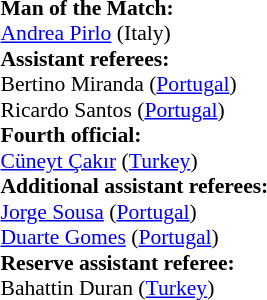<table style="width:100%; font-size:90%;">
<tr>
<td><br><strong>Man of the Match:</strong>
<br><a href='#'>Andrea Pirlo</a> (Italy)<br><strong>Assistant referees:</strong>
<br>Bertino Miranda (<a href='#'>Portugal</a>)
<br>Ricardo Santos (<a href='#'>Portugal</a>)
<br><strong>Fourth official:</strong>
<br><a href='#'>Cüneyt Çakır</a> (<a href='#'>Turkey</a>)
<br><strong>Additional assistant referees:</strong>
<br><a href='#'>Jorge Sousa</a> (<a href='#'>Portugal</a>)
<br><a href='#'>Duarte Gomes</a> (<a href='#'>Portugal</a>)
<br><strong>Reserve assistant referee:</strong>
<br>Bahattin Duran (<a href='#'>Turkey</a>)</td>
</tr>
</table>
